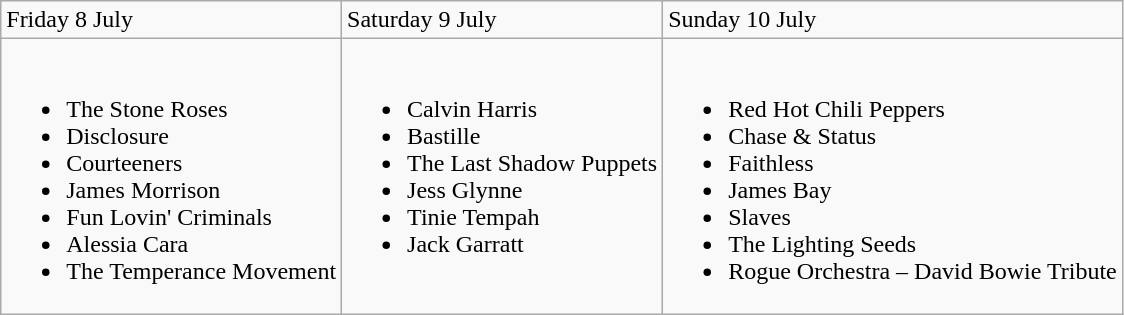<table class="wikitable">
<tr>
<td>Friday 8 July</td>
<td>Saturday 9 July</td>
<td>Sunday 10 July</td>
</tr>
<tr valign="top">
<td><br><ul><li>The Stone Roses</li><li>Disclosure</li><li>Courteeners</li><li>James Morrison</li><li>Fun Lovin' Criminals</li><li>Alessia Cara</li><li>The Temperance Movement</li></ul></td>
<td><br><ul><li>Calvin Harris</li><li>Bastille</li><li>The Last Shadow Puppets</li><li>Jess Glynne</li><li>Tinie Tempah</li><li>Jack Garratt</li></ul></td>
<td><br><ul><li>Red Hot Chili Peppers</li><li>Chase & Status</li><li>Faithless</li><li>James Bay</li><li>Slaves</li><li>The Lighting Seeds</li><li>Rogue Orchestra – David Bowie Tribute</li></ul></td>
</tr>
</table>
